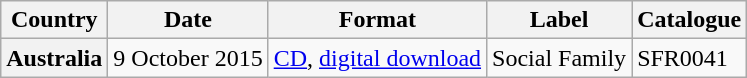<table class="wikitable plainrowheaders">
<tr>
<th scope="col">Country</th>
<th scope="col">Date</th>
<th scope="col">Format</th>
<th scope="col">Label</th>
<th scope="col">Catalogue</th>
</tr>
<tr>
<th scope="row">Australia</th>
<td>9 October 2015</td>
<td><a href='#'>CD</a>, <a href='#'>digital download</a></td>
<td>Social Family</td>
<td>SFR0041</td>
</tr>
</table>
